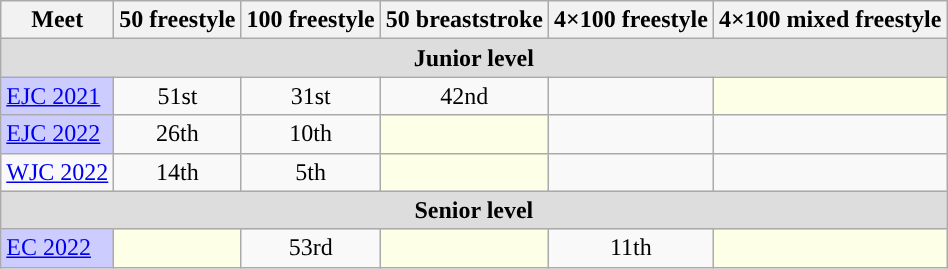<table class="sortable wikitable">
<tr>
<th>Meet</th>
<th class="unsortable">50 freestyle</th>
<th class="unsortable">100 freestyle</th>
<th class="unsortable">50 breaststroke</th>
<th class="unsortable">4×100 freestyle</th>
<th class="unsortable">4×100 mixed freestyle</th>
</tr>
<tr bgcolor="#DDDDDD">
<td colspan="6" align="center"><strong>Junior level</strong></td>
</tr>
<tr>
<td style="background:#ccccff"><a href='#'>EJC 2021</a></td>
<td align="center">51st</td>
<td align="center">31st</td>
<td align="center">42nd</td>
<td align="center"></td>
<td style="background:#fdffe7"></td>
</tr>
<tr>
<td style="background:#ccccff"><a href='#'>EJC 2022</a></td>
<td align="center">26th</td>
<td align="center">10th</td>
<td style="background:#fdffe7"></td>
<td align="center"></td>
<td align="center"></td>
</tr>
<tr>
<td><a href='#'>WJC 2022</a></td>
<td align="center">14th</td>
<td align="center">5th</td>
<td style="background:#fdffe7"></td>
<td align="center"></td>
<td align="center"></td>
</tr>
<tr bgcolor="#DDDDDD">
<td colspan="6" align="center"><strong>Senior level</strong></td>
</tr>
<tr>
<td style="background:#ccccff"><a href='#'>EC 2022</a></td>
<td style="background:#fdffe7"></td>
<td align="center">53rd</td>
<td style="background:#fdffe7"></td>
<td align="center">11th</td>
<td style="background:#fdffe7"></td>
</tr>
</table>
